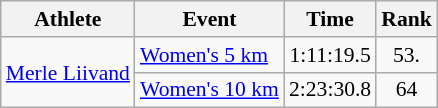<table class=wikitable style="font-size:90%;">
<tr>
<th>Athlete</th>
<th>Event</th>
<th>Time</th>
<th>Rank</th>
</tr>
<tr align=center>
<td align=left rowspan=2><a href='#'>Merle Liivand</a></td>
<td align=left><a href='#'>Women's 5 km</a></td>
<td>1:11:19.5</td>
<td>53.</td>
</tr>
<tr align=center>
<td align=left><a href='#'>Women's 10 km</a></td>
<td>2:23:30.8</td>
<td>64</td>
</tr>
</table>
